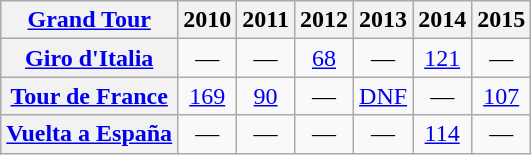<table class="wikitable plainrowheaders">
<tr>
<th scope="col"><a href='#'>Grand Tour</a></th>
<th scope="col">2010</th>
<th scope="col">2011</th>
<th scope="col">2012</th>
<th scope="col">2013</th>
<th scope="col">2014</th>
<th scope="col">2015</th>
</tr>
<tr style="text-align:center;">
<th scope="row"> <a href='#'>Giro d'Italia</a></th>
<td>—</td>
<td>—</td>
<td><a href='#'>68</a></td>
<td>—</td>
<td><a href='#'>121</a></td>
<td>—</td>
</tr>
<tr style="text-align:center;">
<th scope="row"> <a href='#'>Tour de France</a></th>
<td><a href='#'>169</a></td>
<td><a href='#'>90</a></td>
<td>—</td>
<td><a href='#'>DNF</a></td>
<td>—</td>
<td><a href='#'>107</a></td>
</tr>
<tr style="text-align:center;">
<th scope="row"> <a href='#'>Vuelta a España</a></th>
<td>—</td>
<td>—</td>
<td>—</td>
<td>—</td>
<td><a href='#'>114</a></td>
<td>—</td>
</tr>
</table>
